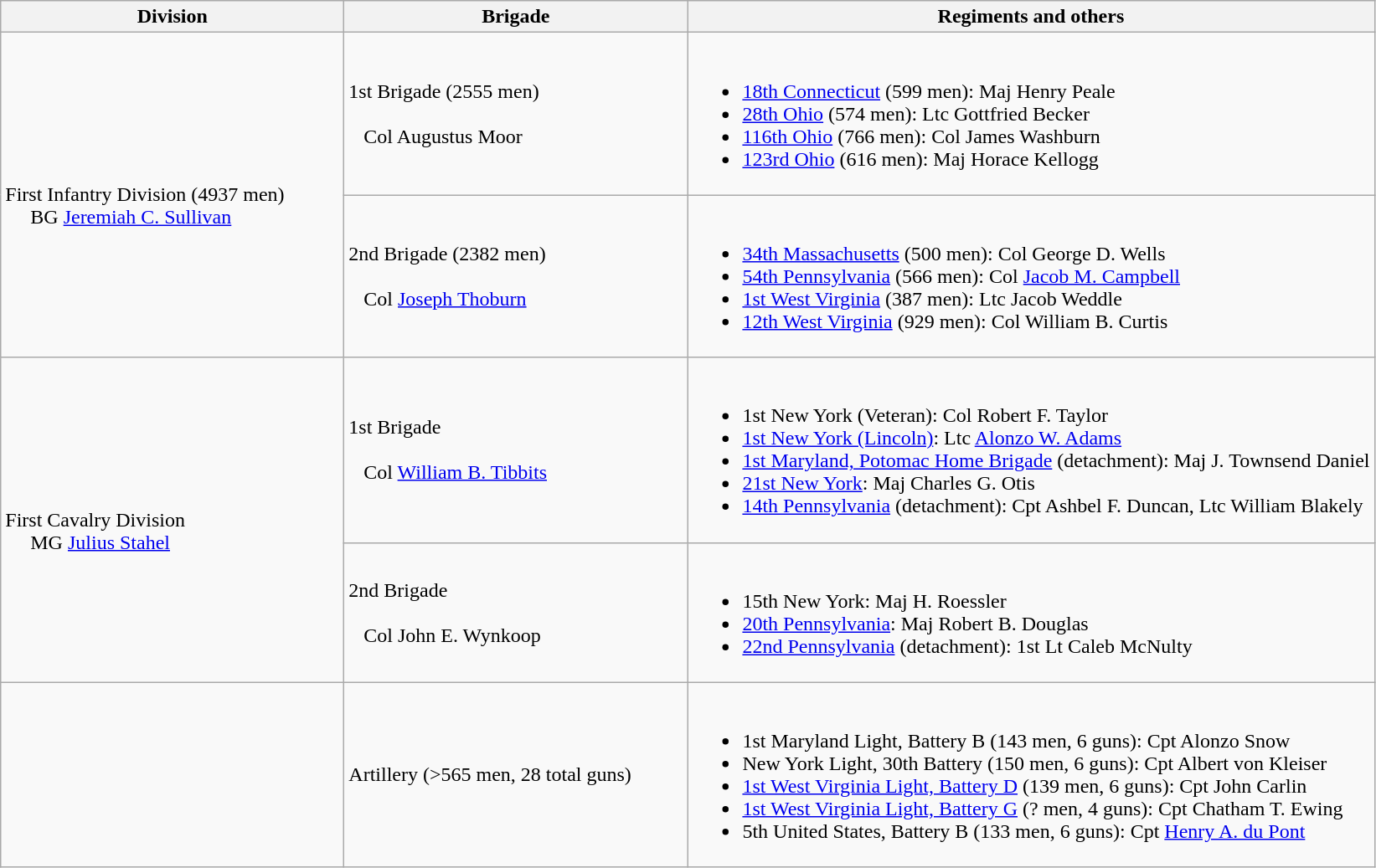<table class="wikitable">
<tr>
<th width=25%>Division</th>
<th width=25%>Brigade</th>
<th>Regiments and others</th>
</tr>
<tr>
<td rowspan=2><br>First Infantry Division (4937 men)
<br>    
BG <a href='#'>Jeremiah C. Sullivan</a></td>
<td>1st Brigade (2555 men)<br><br>  
Col Augustus Moor</td>
<td><br><ul><li><a href='#'>18th Connecticut</a> (599 men): Maj Henry Peale</li><li><a href='#'>28th Ohio</a> (574 men): Ltc Gottfried Becker</li><li><a href='#'>116th Ohio</a> (766 men): Col James Washburn</li><li><a href='#'>123rd Ohio</a> (616 men): Maj Horace Kellogg</li></ul></td>
</tr>
<tr>
<td>2nd Brigade (2382 men)<br><br>  
Col <a href='#'>Joseph Thoburn</a></td>
<td><br><ul><li><a href='#'>34th Massachusetts</a> (500 men): Col George D. Wells</li><li><a href='#'>54th Pennsylvania</a> (566 men): Col <a href='#'>Jacob M. Campbell</a></li><li><a href='#'>1st West Virginia</a> (387 men): Ltc Jacob Weddle</li><li><a href='#'>12th West Virginia</a> (929 men): Col William B. Curtis</li></ul></td>
</tr>
<tr>
<td rowspan=2><br>First Cavalry Division
<br>    
MG <a href='#'>Julius Stahel</a></td>
<td>1st Brigade<br><br>  
Col <a href='#'>William B. Tibbits</a></td>
<td><br><ul><li>1st New York (Veteran): Col Robert F. Taylor</li><li><a href='#'>1st New York (Lincoln)</a>: Ltc <a href='#'>Alonzo W. Adams</a></li><li><a href='#'>1st Maryland, Potomac Home Brigade</a> (detachment): Maj J. Townsend Daniel</li><li><a href='#'>21st New York</a>: Maj Charles G. Otis</li><li><a href='#'>14th Pennsylvania</a> (detachment): Cpt Ashbel F. Duncan, Ltc William Blakely</li></ul></td>
</tr>
<tr>
<td>2nd Brigade<br><br>  
Col John E. Wynkoop</td>
<td><br><ul><li>15th New York: Maj H. Roessler</li><li><a href='#'>20th Pennsylvania</a>: Maj Robert B. Douglas</li><li><a href='#'>22nd Pennsylvania</a> (detachment): 1st Lt Caleb McNulty</li></ul></td>
</tr>
<tr>
<td></td>
<td>Artillery (>565 men, 28 total guns)</td>
<td><br><ul><li>1st Maryland Light, Battery B (143 men, 6 guns): Cpt Alonzo Snow</li><li>New York Light, 30th Battery (150 men, 6 guns): Cpt Albert von Kleiser</li><li><a href='#'>1st West Virginia Light, Battery D</a> (139 men, 6 guns): Cpt John Carlin</li><li><a href='#'>1st West Virginia Light, Battery G</a> (? men, 4 guns): Cpt Chatham T. Ewing</li><li>5th United States, Battery B (133 men, 6 guns): Cpt <a href='#'>Henry A. du Pont</a></li></ul></td>
</tr>
</table>
